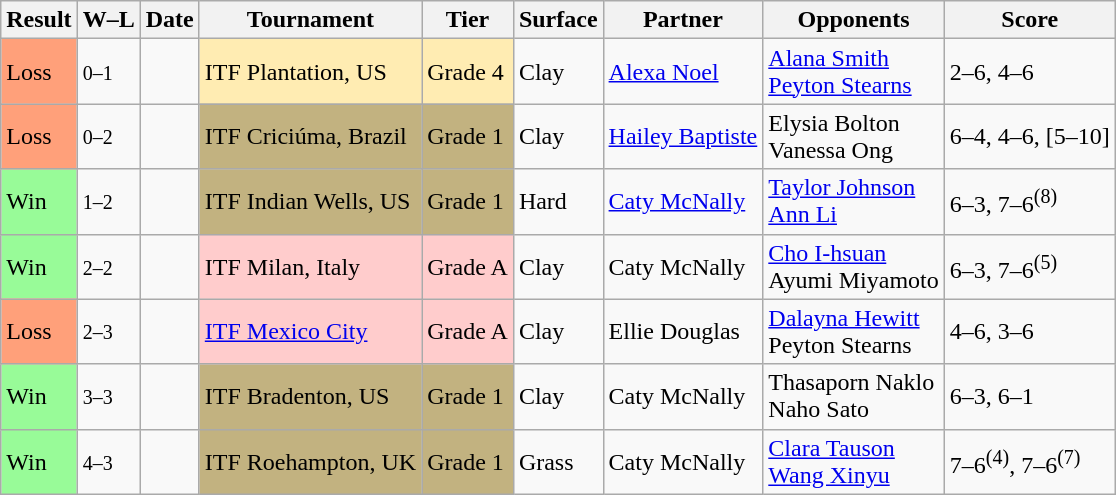<table class="sortable wikitable">
<tr>
<th>Result</th>
<th class="unsortable">W–L</th>
<th>Date</th>
<th>Tournament</th>
<th>Tier</th>
<th>Surface</th>
<th>Partner</th>
<th>Opponents</th>
<th class="unsortable">Score</th>
</tr>
<tr>
<td style="background:#ffa07a;">Loss</td>
<td><small>0–1</small></td>
<td></td>
<td bgcolor="ffecb2">ITF Plantation, US</td>
<td bgcolor="ffecb2">Grade 4</td>
<td>Clay</td>
<td> <a href='#'>Alexa Noel</a></td>
<td> <a href='#'>Alana Smith</a><br> <a href='#'>Peyton Stearns</a></td>
<td>2–6, 4–6</td>
</tr>
<tr>
<td style="background:#ffa07a;">Loss</td>
<td><small>0–2</small></td>
<td></td>
<td bgcolor="C2B280">ITF Criciúma, Brazil</td>
<td bgcolor="C2B280">Grade 1</td>
<td>Clay</td>
<td> <a href='#'>Hailey Baptiste</a></td>
<td> Elysia Bolton<br> Vanessa Ong</td>
<td>6–4, 4–6, [5–10]</td>
</tr>
<tr>
<td style="background:#98fb98;">Win</td>
<td><small>1–2</small></td>
<td></td>
<td bgcolor="C2B280">ITF Indian Wells, US</td>
<td bgcolor="C2B280">Grade 1</td>
<td>Hard</td>
<td> <a href='#'>Caty McNally</a></td>
<td> <a href='#'>Taylor Johnson</a><br> <a href='#'>Ann Li</a></td>
<td>6–3, 7–6<sup>(8)</sup></td>
</tr>
<tr>
<td style="background:#98fb98;">Win</td>
<td><small>2–2</small></td>
<td></td>
<td bgcolor="ffcccc">ITF Milan, Italy</td>
<td bgcolor="ffcccc">Grade A</td>
<td>Clay</td>
<td> Caty McNally</td>
<td> <a href='#'>Cho I-hsuan</a><br> Ayumi Miyamoto</td>
<td>6–3, 7–6<sup>(5)</sup></td>
</tr>
<tr>
<td style="background:#ffa07a;">Loss</td>
<td><small>2–3</small></td>
<td></td>
<td bgcolor="ffcccc"><a href='#'>ITF Mexico City</a></td>
<td bgcolor="ffcccc">Grade A</td>
<td>Clay</td>
<td> Ellie Douglas</td>
<td> <a href='#'>Dalayna Hewitt</a><br> Peyton Stearns</td>
<td>4–6, 3–6</td>
</tr>
<tr>
<td style="background:#98fb98;">Win</td>
<td><small>3–3</small></td>
<td></td>
<td bgcolor="C2B280">ITF Bradenton, US</td>
<td bgcolor="C2B280">Grade 1</td>
<td>Clay</td>
<td> Caty McNally</td>
<td> Thasaporn Naklo<br> Naho Sato</td>
<td>6–3, 6–1</td>
</tr>
<tr>
<td style="background:#98fb98;">Win</td>
<td><small>4–3</small></td>
<td></td>
<td bgcolor="C2B280">ITF Roehampton, UK</td>
<td bgcolor="C2B280">Grade 1</td>
<td>Grass</td>
<td> Caty McNally</td>
<td> <a href='#'>Clara Tauson</a><br> <a href='#'>Wang Xinyu</a></td>
<td>7–6<sup>(4)</sup>, 7–6<sup>(7)</sup></td>
</tr>
</table>
